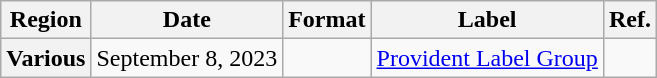<table class="wikitable plainrowheaders">
<tr>
<th scope="col">Region</th>
<th scope="col">Date</th>
<th scope="col">Format</th>
<th scope="col">Label</th>
<th scope="col">Ref.</th>
</tr>
<tr>
<th scope="row">Various</th>
<td>September 8, 2023<br></td>
<td></td>
<td><a href='#'>Provident Label Group</a></td>
<td></td>
</tr>
</table>
